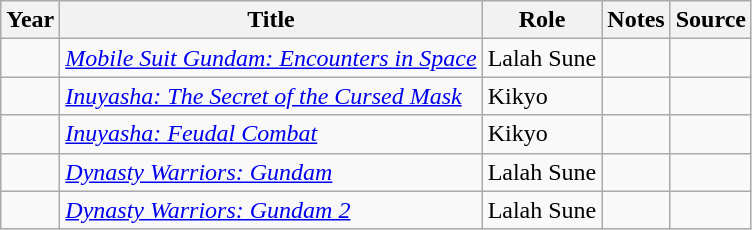<table class="wikitable sortable plainrowheaders">
<tr>
<th>Year</th>
<th>Title</th>
<th>Role</th>
<th class="unsortable">Notes</th>
<th class="unsortable">Source</th>
</tr>
<tr>
<td></td>
<td><em><a href='#'>Mobile Suit Gundam: Encounters in Space</a></em></td>
<td>Lalah Sune</td>
<td></td>
<td></td>
</tr>
<tr>
<td></td>
<td><em><a href='#'>Inuyasha: The Secret of the Cursed Mask</a></em></td>
<td>Kikyo</td>
<td></td>
<td></td>
</tr>
<tr>
<td></td>
<td><em><a href='#'>Inuyasha: Feudal Combat</a></em></td>
<td>Kikyo</td>
<td></td>
<td></td>
</tr>
<tr>
<td></td>
<td><em><a href='#'>Dynasty Warriors: Gundam</a></em></td>
<td>Lalah Sune</td>
<td></td>
<td></td>
</tr>
<tr>
<td></td>
<td><em><a href='#'>Dynasty Warriors: Gundam 2</a></em></td>
<td>Lalah Sune</td>
<td></td>
<td></td>
</tr>
</table>
